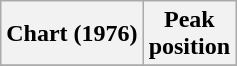<table class="wikitable sortable">
<tr>
<th align="center">Chart (1976)</th>
<th align="center">Peak<br>position</th>
</tr>
<tr>
</tr>
</table>
